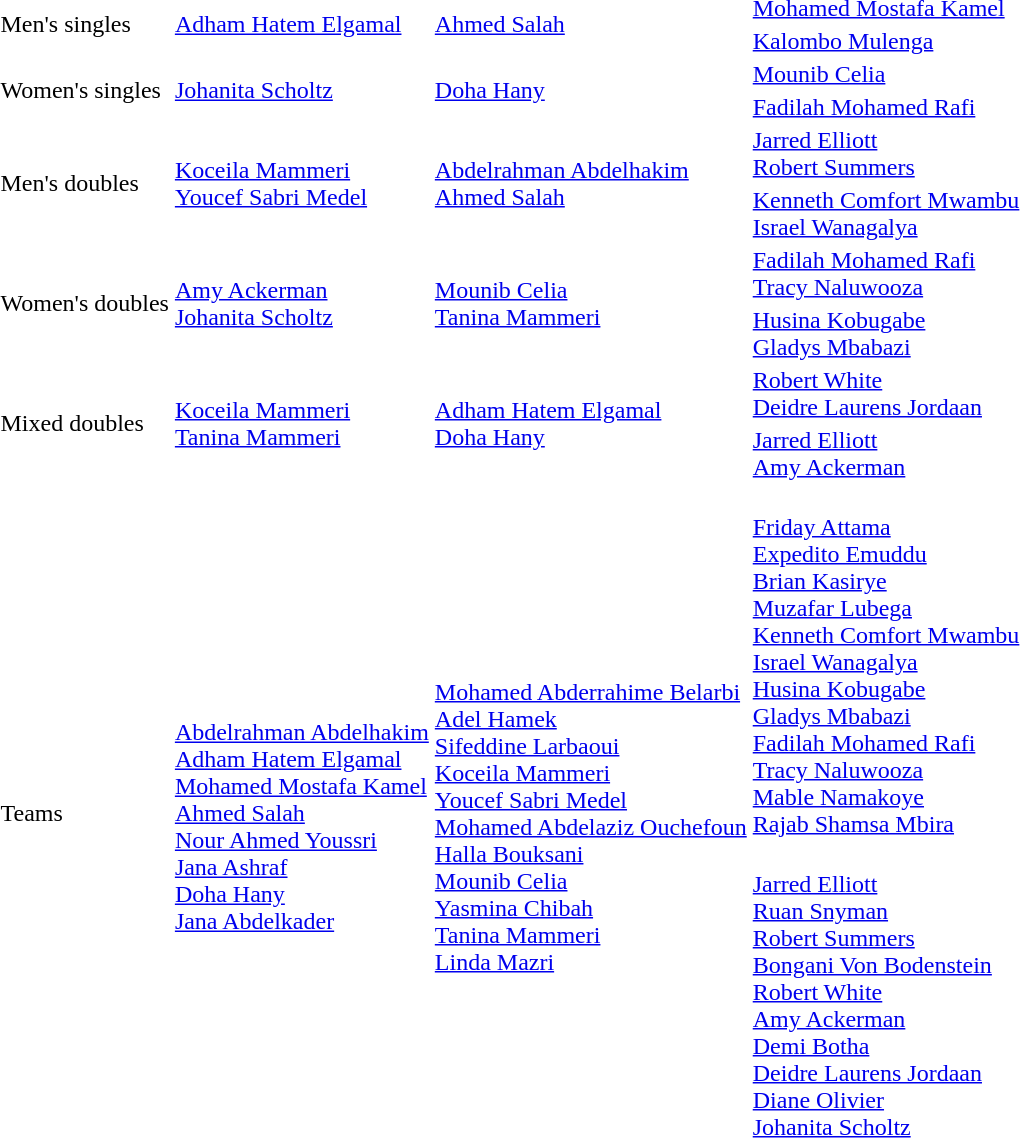<table>
<tr>
<td rowspan=2>Men's singles</td>
<td rowspan=2> <a href='#'>Adham Hatem Elgamal</a></td>
<td rowspan=2> <a href='#'>Ahmed Salah</a></td>
<td> <a href='#'>Mohamed Mostafa Kamel</a></td>
</tr>
<tr>
<td> <a href='#'>Kalombo Mulenga</a></td>
</tr>
<tr>
<td rowspan=2>Women's singles</td>
<td rowspan=2> <a href='#'>Johanita Scholtz</a></td>
<td rowspan=2> <a href='#'>Doha Hany</a></td>
<td> <a href='#'>Mounib Celia</a></td>
</tr>
<tr>
<td> <a href='#'>Fadilah Mohamed Rafi</a></td>
</tr>
<tr>
<td rowspan=2>Men's doubles</td>
<td rowspan=2> <a href='#'>Koceila Mammeri</a> <br>  <a href='#'>Youcef Sabri Medel</a></td>
<td rowspan=2> <a href='#'>Abdelrahman Abdelhakim</a> <br>  <a href='#'>Ahmed Salah</a></td>
<td> <a href='#'>Jarred Elliott</a> <br> <a href='#'>Robert Summers</a></td>
</tr>
<tr>
<td> <a href='#'>Kenneth Comfort Mwambu</a> <br> <a href='#'>Israel Wanagalya</a></td>
</tr>
<tr>
<td rowspan=2>Women's doubles</td>
<td rowspan=2> <a href='#'>Amy Ackerman</a> <br> <a href='#'>Johanita Scholtz</a></td>
<td rowspan=2> <a href='#'>Mounib Celia</a> <br> <a href='#'>Tanina Mammeri</a></td>
<td> <a href='#'>Fadilah Mohamed Rafi</a> <br> <a href='#'>Tracy Naluwooza</a></td>
</tr>
<tr>
<td> <a href='#'>Husina Kobugabe</a> <br> <a href='#'>Gladys Mbabazi</a></td>
</tr>
<tr>
<td rowspan=2>Mixed doubles</td>
<td rowspan=2> <a href='#'>Koceila Mammeri</a> <br>  <a href='#'>Tanina Mammeri</a></td>
<td rowspan=2> <a href='#'>Adham Hatem Elgamal</a> <br> <a href='#'>Doha Hany</a></td>
<td> <a href='#'>Robert White</a> <br> <a href='#'>Deidre Laurens Jordaan</a></td>
</tr>
<tr>
<td> <a href='#'>Jarred Elliott</a> <br> <a href='#'>Amy Ackerman</a></td>
</tr>
<tr>
<td rowspan=2>Teams</td>
<td rowspan=2> <br><a href='#'>Abdelrahman Abdelhakim</a><br><a href='#'>Adham Hatem Elgamal</a><br><a href='#'>Mohamed Mostafa Kamel</a><br><a href='#'>Ahmed Salah</a><br><a href='#'>Nour Ahmed Youssri</a><br><a href='#'>Jana Ashraf</a><br><a href='#'>Doha Hany</a><br><a href='#'>Jana Abdelkader</a></td>
<td rowspan=2> <br><a href='#'>Mohamed Abderrahime Belarbi</a><br><a href='#'>Adel Hamek</a><br><a href='#'>Sifeddine Larbaoui</a><br><a href='#'>Koceila Mammeri</a><br><a href='#'>Youcef Sabri Medel</a><br><a href='#'>Mohamed Abdelaziz Ouchefoun</a><br><a href='#'>Halla Bouksani</a><br><a href='#'>Mounib Celia</a><br><a href='#'>Yasmina Chibah</a><br><a href='#'>Tanina Mammeri</a><br><a href='#'>Linda Mazri</a></td>
<td> <br> <a href='#'>Friday Attama</a><br><a href='#'>Expedito Emuddu</a><br><a href='#'>Brian Kasirye</a><br><a href='#'>Muzafar Lubega</a><br><a href='#'>Kenneth Comfort Mwambu</a><br><a href='#'>Israel Wanagalya</a><br><a href='#'>Husina Kobugabe</a><br><a href='#'>Gladys Mbabazi</a><br><a href='#'>Fadilah Mohamed Rafi</a><br><a href='#'>Tracy Naluwooza</a><br><a href='#'>Mable Namakoye</a><br><a href='#'>Rajab Shamsa Mbira</a></td>
</tr>
<tr>
<td> <br> <a href='#'>Jarred Elliott</a><br><a href='#'>Ruan Snyman</a><br><a href='#'>Robert Summers</a><br><a href='#'>Bongani Von Bodenstein</a><br><a href='#'>Robert White</a><br><a href='#'>Amy Ackerman</a><br><a href='#'>Demi Botha</a><br><a href='#'>Deidre Laurens Jordaan</a><br><a href='#'>Diane Olivier</a><br><a href='#'>Johanita Scholtz</a></td>
</tr>
</table>
